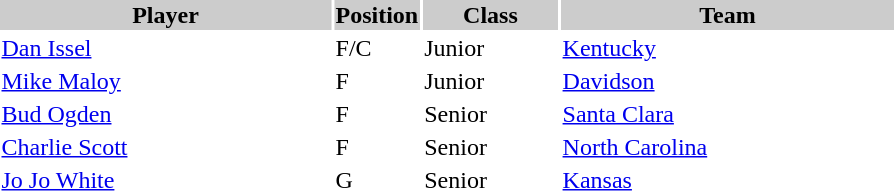<table style="width:600px" "border:'1' 'solid' 'gray'">
<tr>
<th bgcolor="#CCCCCC" style="width:40%">Player</th>
<th bgcolor="#CCCCCC" style="width:4%">Position</th>
<th bgcolor="#CCCCCC" style="width:16%">Class</th>
<th bgcolor="#CCCCCC" style="width:40%">Team</th>
</tr>
<tr>
<td><a href='#'>Dan Issel</a></td>
<td>F/C</td>
<td>Junior</td>
<td><a href='#'>Kentucky</a></td>
</tr>
<tr>
<td><a href='#'>Mike Maloy</a></td>
<td>F</td>
<td>Junior</td>
<td><a href='#'>Davidson</a></td>
</tr>
<tr>
<td><a href='#'>Bud Ogden</a></td>
<td>F</td>
<td>Senior</td>
<td><a href='#'>Santa Clara</a></td>
</tr>
<tr>
<td><a href='#'>Charlie Scott</a></td>
<td>F</td>
<td>Senior</td>
<td><a href='#'>North Carolina</a></td>
</tr>
<tr>
<td><a href='#'>Jo Jo White</a></td>
<td>G</td>
<td>Senior</td>
<td><a href='#'>Kansas</a></td>
</tr>
</table>
